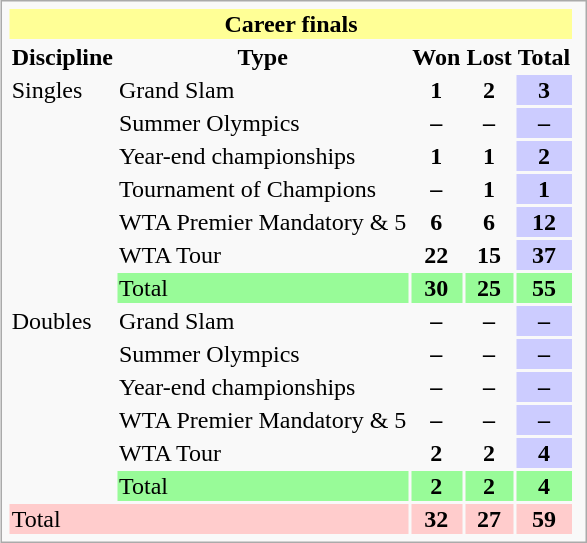<table class="infobox vcard vevent nowrap">
<tr bgcolor=FFFF96>
<th colspan=5>Career finals</th>
</tr>
<tr>
<th>Discipline</th>
<th>Type</th>
<th>Won</th>
<th>Lost</th>
<th>Total</th>
<th></th>
</tr>
<tr>
<td rowspan=7>Singles</td>
<td>Grand Slam</td>
<th>1</th>
<th>2</th>
<th bgcolor=CCCCFF>3</th>
</tr>
<tr>
<td>Summer Olympics</td>
<th>–</th>
<th>–</th>
<th bgcolor=CCCCFF>–</th>
</tr>
<tr>
<td>Year-end championships</td>
<th>1</th>
<th>1</th>
<th bgcolor=CCCCFF>2</th>
</tr>
<tr>
<td>Tournament of Champions</td>
<th>–</th>
<th>1</th>
<th bgcolor=CCCCFF>1</th>
</tr>
<tr>
<td>WTA Premier Mandatory & 5</td>
<th>6</th>
<th>6</th>
<th bgcolor=CCCCFF>12</th>
</tr>
<tr>
<td>WTA Tour</td>
<th>22</th>
<th>15</th>
<th bgcolor=CCCCFF>37</th>
</tr>
<tr bgcolor=98FB98>
<td>Total</td>
<th>30</th>
<th>25</th>
<th>55</th>
</tr>
<tr>
<td rowspan=6>Doubles</td>
<td>Grand Slam</td>
<th>–</th>
<th>–</th>
<th bgcolor=CCCCFF>–</th>
</tr>
<tr>
<td>Summer Olympics</td>
<th>–</th>
<th>–</th>
<th bgcolor=CCCCFF>–</th>
</tr>
<tr>
<td>Year-end championships</td>
<th>–</th>
<th>–</th>
<th bgcolor=CCCCFF>–</th>
</tr>
<tr>
<td>WTA Premier Mandatory & 5</td>
<th>–</th>
<th>–</th>
<th bgcolor=CCCCFF>–</th>
</tr>
<tr>
<td>WTA Tour</td>
<th>2</th>
<th>2</th>
<th bgcolor=CCCCFF>4</th>
</tr>
<tr bgcolor=98FB98>
<td>Total</td>
<th>2</th>
<th>2</th>
<th>4</th>
</tr>
<tr bgcolor=FFCCCC>
<td colspan=2>Total</td>
<th>32</th>
<th>27</th>
<th>59</th>
</tr>
</table>
